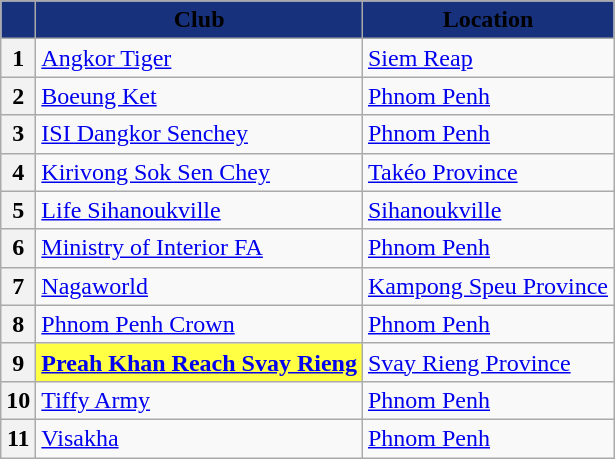<table class="wikitable sortable" style="text-align:left">
<tr>
<th style="background:#17317c;"></th>
<th style="background:#17317c;"><span>Club</span></th>
<th style="background:#17317c;"><span>Location</span></th>
</tr>
<tr>
<th>1</th>
<td><a href='#'>Angkor Tiger</a></td>
<td><a href='#'>Siem Reap</a></td>
</tr>
<tr>
<th>2</th>
<td><a href='#'>Boeung Ket</a></td>
<td><a href='#'>Phnom Penh</a></td>
</tr>
<tr>
<th>3</th>
<td><a href='#'>ISI Dangkor Senchey</a></td>
<td><a href='#'>Phnom Penh</a></td>
</tr>
<tr>
<th>4</th>
<td><a href='#'>Kirivong Sok Sen Chey</a></td>
<td><a href='#'>Takéo Province</a></td>
</tr>
<tr>
<th>5</th>
<td><a href='#'>Life Sihanoukville</a></td>
<td><a href='#'>Sihanoukville</a></td>
</tr>
<tr>
<th>6</th>
<td><a href='#'>Ministry of Interior FA</a></td>
<td><a href='#'>Phnom Penh</a></td>
</tr>
<tr>
<th>7</th>
<td><a href='#'>Nagaworld</a></td>
<td><a href='#'>Kampong Speu Province</a></td>
</tr>
<tr>
<th>8</th>
<td><a href='#'>Phnom Penh Crown</a></td>
<td><a href='#'>Phnom Penh</a></td>
</tr>
<tr>
<th>9</th>
<td bgcolor=#ffff44><strong><a href='#'>Preah Khan Reach Svay Rieng</a></strong></td>
<td><a href='#'>Svay Rieng Province</a></td>
</tr>
<tr>
<th>10</th>
<td><a href='#'>Tiffy Army</a></td>
<td><a href='#'>Phnom Penh</a></td>
</tr>
<tr>
<th>11</th>
<td><a href='#'>Visakha</a></td>
<td><a href='#'>Phnom Penh</a></td>
</tr>
</table>
